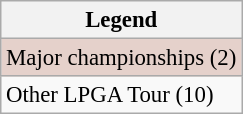<table class="wikitable" style="font-size:95%;">
<tr>
<th>Legend</th>
</tr>
<tr style="background:#e5d1cb;">
<td>Major championships (2)</td>
</tr>
<tr>
<td>Other LPGA Tour (10)</td>
</tr>
</table>
